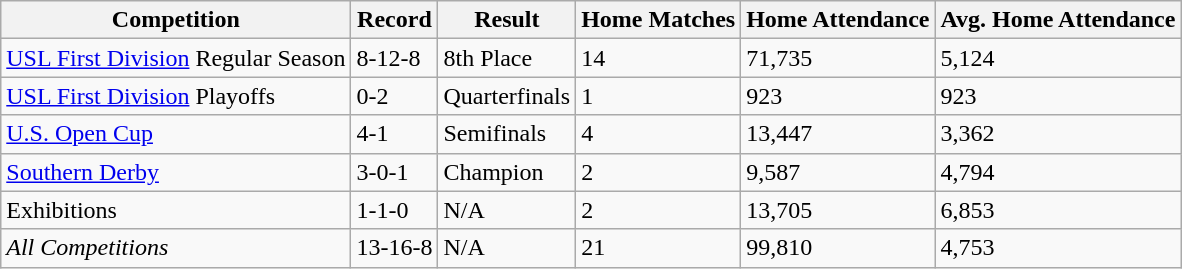<table class="wikitable">
<tr>
<th>Competition</th>
<th>Record</th>
<th>Result</th>
<th>Home Matches</th>
<th>Home Attendance</th>
<th>Avg. Home Attendance</th>
</tr>
<tr>
<td><a href='#'>USL First Division</a> Regular Season</td>
<td>8-12-8</td>
<td>8th Place</td>
<td>14</td>
<td>71,735</td>
<td>5,124</td>
</tr>
<tr>
<td><a href='#'>USL First Division</a> Playoffs</td>
<td>0-2</td>
<td>Quarterfinals</td>
<td>1</td>
<td>923</td>
<td>923</td>
</tr>
<tr>
<td><a href='#'>U.S. Open Cup</a></td>
<td>4-1</td>
<td>Semifinals</td>
<td>4</td>
<td>13,447</td>
<td>3,362</td>
</tr>
<tr>
<td><a href='#'>Southern Derby</a></td>
<td>3-0-1</td>
<td>Champion</td>
<td>2</td>
<td>9,587</td>
<td>4,794</td>
</tr>
<tr>
<td>Exhibitions</td>
<td>1-1-0</td>
<td>N/A</td>
<td>2</td>
<td>13,705</td>
<td>6,853</td>
</tr>
<tr>
<td><em>All Competitions</em></td>
<td>13-16-8</td>
<td>N/A</td>
<td>21</td>
<td>99,810</td>
<td>4,753</td>
</tr>
</table>
